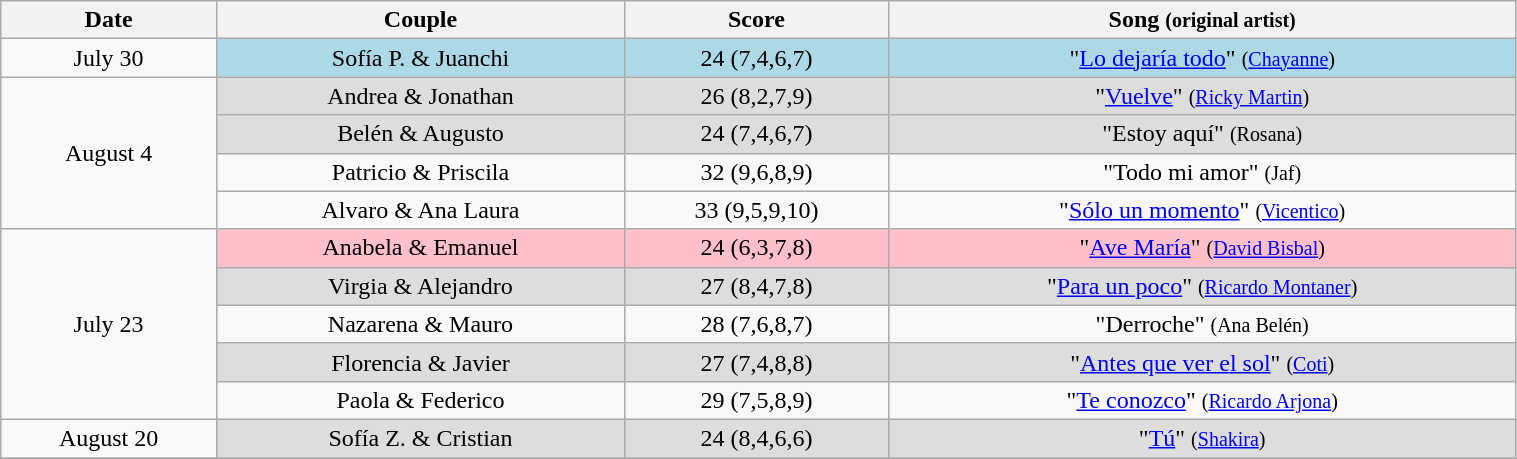<table class="wikitable" style="text-align:center;width:80%;">
<tr>
<th>Date</th>
<th>Couple</th>
<th>Score</th>
<th>Song <small>(original artist)</small></th>
</tr>
<tr>
<td>July 30</td>
<td style="background:lightblue;">Sofía P. & Juanchi</td>
<td style="background:lightblue;">24 (7,4,6,7)</td>
<td style="background:lightblue;">"<a href='#'>Lo dejaría todo</a>" <small>(<a href='#'>Chayanne</a>)</small></td>
</tr>
<tr>
<td rowspan="4">August 4</td>
<td style="background:#ddd;">Andrea & Jonathan</td>
<td style="background:#ddd;">26 (8,2,7,9)</td>
<td style="background:#ddd;">"<a href='#'>Vuelve</a>" <small>(<a href='#'>Ricky Martin</a>)</small></td>
</tr>
<tr>
<td style="background:#ddd;">Belén & Augusto</td>
<td style="background:#ddd;">24 (7,4,6,7)</td>
<td style="background:#ddd;">"Estoy aquí" <small>(Rosana)</small></td>
</tr>
<tr>
<td>Patricio & Priscila</td>
<td>32 (9,6,8,9)</td>
<td>"Todo mi amor" <small>(Jaf)</small></td>
</tr>
<tr>
<td>Alvaro & Ana Laura</td>
<td>33 (9,5,9,10)</td>
<td>"<a href='#'>Sólo un momento</a>" <small>(<a href='#'>Vicentico</a>)</small></td>
</tr>
<tr>
<td rowspan="5">July 23</td>
<td style="background:pink;">Anabela & Emanuel</td>
<td style="background:pink;">24 (6,3,7,8)</td>
<td style="background:pink;">"<a href='#'>Ave María</a>" <small>(<a href='#'>David Bisbal</a>)</small></td>
</tr>
<tr>
<td style="background:#ddd;">Virgia & Alejandro</td>
<td style="background:#ddd;">27 (8,4,7,8)</td>
<td style="background:#ddd;">"<a href='#'>Para un poco</a>" <small>(<a href='#'>Ricardo Montaner</a>)</small></td>
</tr>
<tr>
<td>Nazarena & Mauro</td>
<td>28 (7,6,8,7)</td>
<td>"Derroche" <small>(Ana Belén)</small></td>
</tr>
<tr>
<td style="background:#ddd;">Florencia & Javier</td>
<td style="background:#ddd;">27 (7,4,8,8)</td>
<td style="background:#ddd;">"<a href='#'>Antes que ver el sol</a>" <small>(<a href='#'>Coti</a>)</small></td>
</tr>
<tr>
<td>Paola & Federico</td>
<td>29 (7,5,8,9)</td>
<td>"<a href='#'>Te conozco</a>" <small>(<a href='#'>Ricardo Arjona</a>)</small></td>
</tr>
<tr>
<td>August 20</td>
<td style="background:#ddd;">Sofía Z. & Cristian</td>
<td style="background:#ddd;">24 (8,4,6,6)</td>
<td style="background:#ddd;">"<a href='#'>Tú</a>" <small>(<a href='#'>Shakira</a>)</small></td>
</tr>
<tr>
</tr>
</table>
